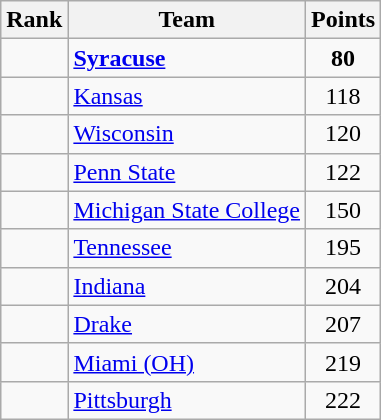<table class="wikitable sortable" style="text-align:center">
<tr>
<th>Rank</th>
<th>Team</th>
<th>Points</th>
</tr>
<tr>
<td></td>
<td align=left><strong><a href='#'>Syracuse</a></strong></td>
<td><strong>80</strong></td>
</tr>
<tr>
<td></td>
<td align=left><a href='#'>Kansas</a></td>
<td>118</td>
</tr>
<tr>
<td></td>
<td align=left><a href='#'>Wisconsin</a></td>
<td>120</td>
</tr>
<tr>
<td></td>
<td align=left><a href='#'>Penn State</a></td>
<td>122</td>
</tr>
<tr>
<td></td>
<td align=left><a href='#'>Michigan State College</a></td>
<td>150</td>
</tr>
<tr>
<td></td>
<td align=left><a href='#'>Tennessee</a></td>
<td>195</td>
</tr>
<tr>
<td></td>
<td align=left><a href='#'>Indiana</a></td>
<td>204</td>
</tr>
<tr>
<td></td>
<td align=left><a href='#'>Drake</a></td>
<td>207</td>
</tr>
<tr>
<td></td>
<td align=left><a href='#'>Miami (OH)</a></td>
<td>219</td>
</tr>
<tr>
<td></td>
<td align=left><a href='#'>Pittsburgh</a></td>
<td>222</td>
</tr>
</table>
